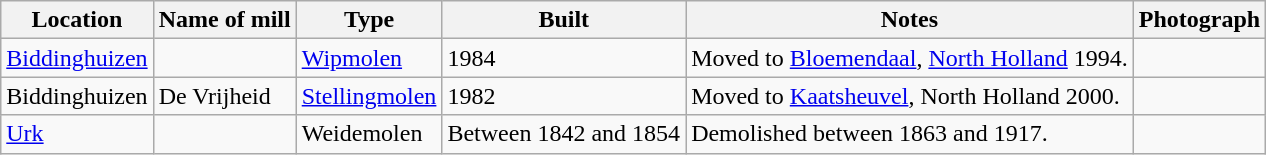<table class="wikitable">
<tr>
<th>Location</th>
<th>Name of mill</th>
<th>Type</th>
<th>Built</th>
<th>Notes</th>
<th>Photograph</th>
</tr>
<tr>
<td><a href='#'>Biddinghuizen</a></td>
<td></td>
<td><a href='#'>Wipmolen</a></td>
<td>1984</td>
<td>Moved to <a href='#'>Bloemendaal</a>, <a href='#'>North Holland</a> 1994.</td>
<td></td>
</tr>
<tr>
<td>Biddinghuizen</td>
<td>De Vrijheid<br></td>
<td><a href='#'>Stellingmolen</a></td>
<td>1982</td>
<td>Moved to <a href='#'>Kaatsheuvel</a>, North Holland 2000.</td>
<td></td>
</tr>
<tr>
<td><a href='#'>Urk</a></td>
<td></td>
<td>Weidemolen</td>
<td>Between 1842 and 1854</td>
<td>Demolished between 1863 and 1917.</td>
<td></td>
</tr>
</table>
